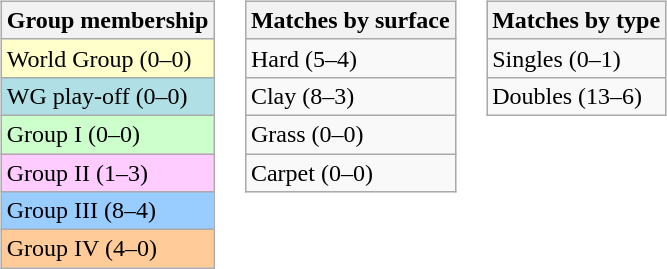<table>
<tr valign=top>
<td><br><table class=wikitable>
<tr>
<th>Group membership</th>
</tr>
<tr bgcolor=#FFFFCC>
<td>World Group (0–0)</td>
</tr>
<tr style="background:#B0E0E6;">
<td>WG play-off (0–0)</td>
</tr>
<tr bgcolor=#CCFFCC>
<td>Group I (0–0)</td>
</tr>
<tr bgcolor=#FFCCFF>
<td>Group II (1–3)</td>
</tr>
<tr bgcolor=#99CCFF>
<td>Group III (8–4)</td>
</tr>
<tr bgcolor=#FFCC99>
<td>Group IV (4–0)</td>
</tr>
</table>
</td>
<td><br><table class=wikitable>
<tr>
<th>Matches by surface</th>
</tr>
<tr>
<td>Hard (5–4)</td>
</tr>
<tr>
<td>Clay (8–3)</td>
</tr>
<tr>
<td>Grass (0–0)</td>
</tr>
<tr>
<td>Carpet (0–0)</td>
</tr>
</table>
</td>
<td><br><table class=wikitable>
<tr>
<th>Matches by type</th>
</tr>
<tr>
<td>Singles (0–1)</td>
</tr>
<tr>
<td>Doubles (13–6)</td>
</tr>
</table>
</td>
</tr>
</table>
